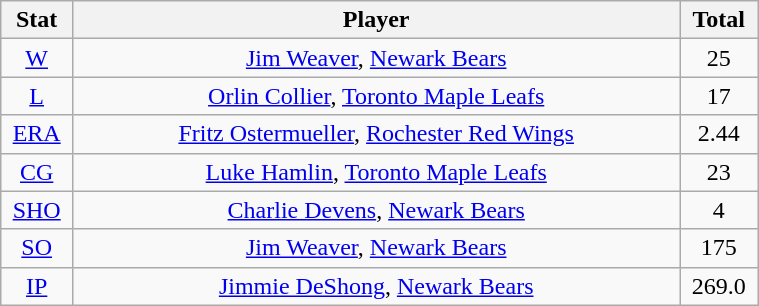<table class="wikitable" width="40%" style="text-align:center;">
<tr>
<th width="5%">Stat</th>
<th width="60%">Player</th>
<th width="5%">Total</th>
</tr>
<tr>
<td><a href='#'>W</a></td>
<td><a href='#'>Jim Weaver</a>, <a href='#'>Newark Bears</a></td>
<td>25</td>
</tr>
<tr>
<td><a href='#'>L</a></td>
<td><a href='#'>Orlin Collier</a>, <a href='#'>Toronto Maple Leafs</a></td>
<td>17</td>
</tr>
<tr>
<td><a href='#'>ERA</a></td>
<td><a href='#'>Fritz Ostermueller</a>, <a href='#'>Rochester Red Wings</a></td>
<td>2.44</td>
</tr>
<tr>
<td><a href='#'>CG</a></td>
<td><a href='#'>Luke Hamlin</a>, <a href='#'>Toronto Maple Leafs</a></td>
<td>23</td>
</tr>
<tr>
<td><a href='#'>SHO</a></td>
<td><a href='#'>Charlie Devens</a>, <a href='#'>Newark Bears</a></td>
<td>4</td>
</tr>
<tr>
<td><a href='#'>SO</a></td>
<td><a href='#'>Jim Weaver</a>, <a href='#'>Newark Bears</a></td>
<td>175</td>
</tr>
<tr>
<td><a href='#'>IP</a></td>
<td><a href='#'>Jimmie DeShong</a>, <a href='#'>Newark Bears</a></td>
<td>269.0</td>
</tr>
</table>
